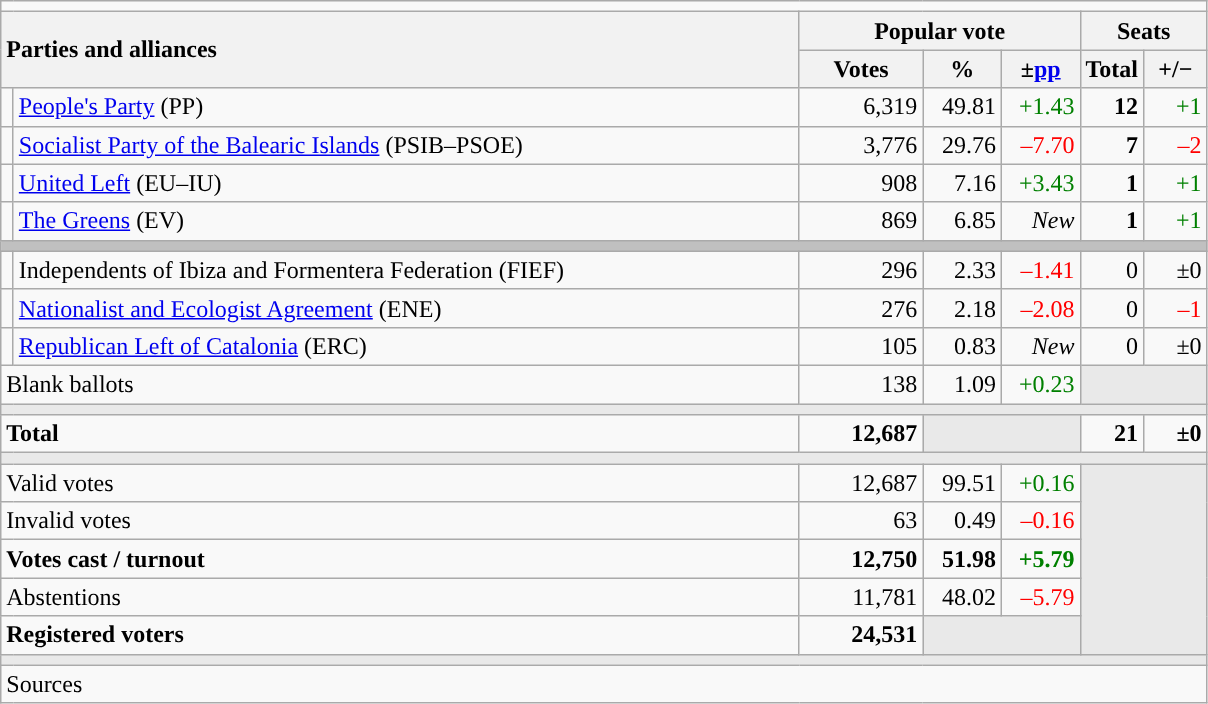<table class="wikitable" style="text-align:right;">
<tr>
<td colspan="7"></td>
</tr>
<tr>
<th style="text-align:left;" rowspan="2" colspan="2" width="525">Parties and alliances</th>
<th colspan="3">Popular vote</th>
<th colspan="2">Seats</th>
</tr>
<tr>
<th width="75">Votes</th>
<th width="45">%</th>
<th width="45">±<a href='#'>pp</a></th>
<th width="35">Total</th>
<th width="35">+/−</th>
</tr>
<tr>
<td width="1" style="color:inherit;background:"></td>
<td align="left"><a href='#'>People's Party</a> (PP)</td>
<td>6,319</td>
<td>49.81</td>
<td style="color:green;">+1.43</td>
<td><strong>12</strong></td>
<td style="color:green;">+1</td>
</tr>
<tr>
<td style="color:inherit;background:"></td>
<td align="left"><a href='#'>Socialist Party of the Balearic Islands</a> (PSIB–PSOE)</td>
<td>3,776</td>
<td>29.76</td>
<td style="color:red;">–7.70</td>
<td><strong>7</strong></td>
<td style="color:red;">–2</td>
</tr>
<tr>
<td style="color:inherit;background:"></td>
<td align="left"><a href='#'>United Left</a> (EU–IU)</td>
<td>908</td>
<td>7.16</td>
<td style="color:green;">+3.43</td>
<td><strong>1</strong></td>
<td style="color:green;">+1</td>
</tr>
<tr>
<td style="color:inherit;background:"></td>
<td align="left"><a href='#'>The Greens</a> (EV)</td>
<td>869</td>
<td>6.85</td>
<td><em>New</em></td>
<td><strong>1</strong></td>
<td style="color:green;">+1</td>
</tr>
<tr>
<td colspan="7" bgcolor="#C0C0C0"></td>
</tr>
<tr>
<td style="color:inherit;background:"></td>
<td align="left">Independents of Ibiza and Formentera Federation (FIEF)</td>
<td>296</td>
<td>2.33</td>
<td style="color:red;">–1.41</td>
<td>0</td>
<td>±0</td>
</tr>
<tr>
<td style="color:inherit;background:"></td>
<td align="left"><a href='#'>Nationalist and Ecologist Agreement</a> (ENE)</td>
<td>276</td>
<td>2.18</td>
<td style="color:red;">–2.08</td>
<td>0</td>
<td style="color:red;">–1</td>
</tr>
<tr>
<td style="color:inherit;background:"></td>
<td align="left"><a href='#'>Republican Left of Catalonia</a> (ERC)</td>
<td>105</td>
<td>0.83</td>
<td><em>New</em></td>
<td>0</td>
<td>±0</td>
</tr>
<tr>
<td align="left" colspan="2">Blank ballots</td>
<td>138</td>
<td>1.09</td>
<td style="color:green;">+0.23</td>
<td bgcolor="#E9E9E9" colspan="2"></td>
</tr>
<tr>
<td colspan="7" bgcolor="#E9E9E9"></td>
</tr>
<tr style="font-weight:bold;">
<td align="left" colspan="2">Total</td>
<td>12,687</td>
<td bgcolor="#E9E9E9" colspan="2"></td>
<td>21</td>
<td>±0</td>
</tr>
<tr>
<td colspan="7" bgcolor="#E9E9E9"></td>
</tr>
<tr>
<td align="left" colspan="2">Valid votes</td>
<td>12,687</td>
<td>99.51</td>
<td style="color:green;">+0.16</td>
<td bgcolor="#E9E9E9" colspan="2" rowspan="5"></td>
</tr>
<tr>
<td align="left" colspan="2">Invalid votes</td>
<td>63</td>
<td>0.49</td>
<td style="color:red;">–0.16</td>
</tr>
<tr style="font-weight:bold;">
<td align="left" colspan="2">Votes cast / turnout</td>
<td>12,750</td>
<td>51.98</td>
<td style="color:green;">+5.79</td>
</tr>
<tr>
<td align="left" colspan="2">Abstentions</td>
<td>11,781</td>
<td>48.02</td>
<td style="color:red;">–5.79</td>
</tr>
<tr style="font-weight:bold;">
<td align="left" colspan="2">Registered voters</td>
<td>24,531</td>
<td bgcolor="#E9E9E9" colspan="2"></td>
</tr>
<tr>
<td colspan="7" bgcolor="#E9E9E9"></td>
</tr>
<tr>
<td align="left" colspan="7">Sources</td>
</tr>
</table>
